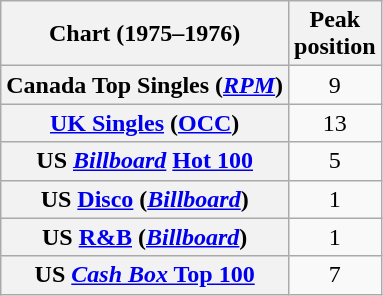<table class="wikitable plainrowheaders sortable">
<tr>
<th>Chart (1975–1976)</th>
<th>Peak<br>position</th>
</tr>
<tr>
<th scope="row">Canada Top Singles (<em><a href='#'>RPM</a></em>)</th>
<td style="text-align:center;">9</td>
</tr>
<tr>
<th scope="row"><a href='#'>UK Singles</a> (<a href='#'>OCC</a>)</th>
<td style="text-align:center;">13</td>
</tr>
<tr>
<th scope="row">US <em><a href='#'>Billboard</a></em> <a href='#'>Hot 100</a></th>
<td style="text-align:center;">5</td>
</tr>
<tr>
<th scope="row">US <a href='#'>Disco</a> (<em><a href='#'>Billboard</a></em>)</th>
<td style="text-align:center;">1</td>
</tr>
<tr>
<th scope="row">US <a href='#'>R&B</a> (<em><a href='#'>Billboard</a></em>)</th>
<td style="text-align:center;">1</td>
</tr>
<tr>
<th scope="row">US <a href='#'><em>Cash Box</em> Top 100</a></th>
<td align="center">7</td>
</tr>
</table>
